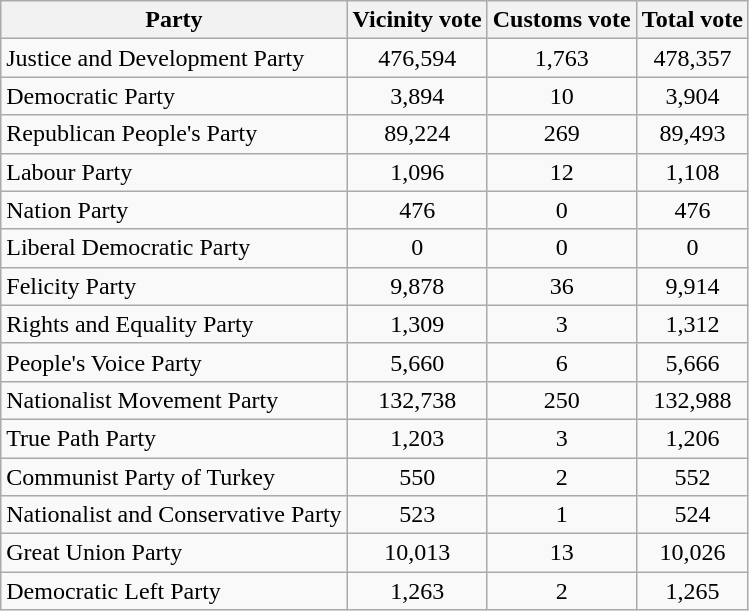<table class="wikitable sortable">
<tr>
<th style="text-align:center;">Party</th>
<th style="text-align:center;">Vicinity vote</th>
<th style="text-align:center;">Customs vote</th>
<th style="text-align:center;">Total vote</th>
</tr>
<tr>
<td>Justice and Development Party</td>
<td style="text-align:center;">476,594</td>
<td style="text-align:center;">1,763</td>
<td style="text-align:center;">478,357</td>
</tr>
<tr>
<td>Democratic Party</td>
<td style="text-align:center;">3,894</td>
<td style="text-align:center;">10</td>
<td style="text-align:center;">3,904</td>
</tr>
<tr>
<td>Republican People's Party</td>
<td style="text-align:center;">89,224</td>
<td style="text-align:center;">269</td>
<td style="text-align:center;">89,493</td>
</tr>
<tr>
<td>Labour Party</td>
<td style="text-align:center;">1,096</td>
<td style="text-align:center;">12</td>
<td style="text-align:center;">1,108</td>
</tr>
<tr>
<td>Nation Party</td>
<td style="text-align:center;">476</td>
<td style="text-align:center;">0</td>
<td style="text-align:center;">476</td>
</tr>
<tr>
<td>Liberal Democratic Party</td>
<td style="text-align:center;">0</td>
<td style="text-align:center;">0</td>
<td style="text-align:center;">0</td>
</tr>
<tr>
<td>Felicity Party</td>
<td style="text-align:center;">9,878</td>
<td style="text-align:center;">36</td>
<td style="text-align:center;">9,914</td>
</tr>
<tr>
<td>Rights and Equality Party</td>
<td style="text-align:center;">1,309</td>
<td style="text-align:center;">3</td>
<td style="text-align:center;">1,312</td>
</tr>
<tr>
<td>People's Voice Party</td>
<td style="text-align:center;">5,660</td>
<td style="text-align:center;">6</td>
<td style="text-align:center;">5,666</td>
</tr>
<tr>
<td>Nationalist Movement Party</td>
<td style="text-align:center;">132,738</td>
<td style="text-align:center;">250</td>
<td style="text-align:center;">132,988</td>
</tr>
<tr>
<td>True Path Party</td>
<td style="text-align:center;">1,203</td>
<td style="text-align:center;">3</td>
<td style="text-align:center;">1,206</td>
</tr>
<tr>
<td>Communist Party of Turkey</td>
<td style="text-align:center;">550</td>
<td style="text-align:center;">2</td>
<td style="text-align:center;">552</td>
</tr>
<tr>
<td>Nationalist and Conservative Party</td>
<td style="text-align:center;">523</td>
<td style="text-align:center;">1</td>
<td style="text-align:center;">524</td>
</tr>
<tr>
<td>Great Union Party</td>
<td style="text-align:center;">10,013</td>
<td style="text-align:center;">13</td>
<td style="text-align:center;">10,026</td>
</tr>
<tr>
<td>Democratic Left Party</td>
<td style="text-align:center;">1,263</td>
<td style="text-align:center;">2</td>
<td style="text-align:center;">1,265</td>
</tr>
</table>
